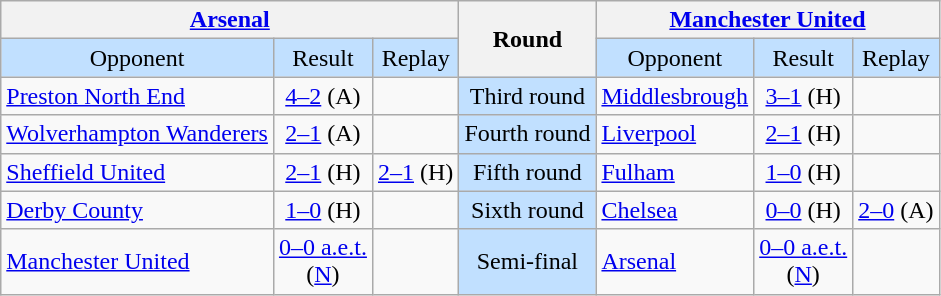<table class="wikitable" style="text-align:center">
<tr>
<th colspan=3><a href='#'>Arsenal</a></th>
<th rowspan="2">Round</th>
<th colspan=3><a href='#'>Manchester United</a></th>
</tr>
<tr bgcolor=#c1e0ff>
<td>Opponent</td>
<td>Result</td>
<td>Replay</td>
<td>Opponent</td>
<td>Result</td>
<td>Replay</td>
</tr>
<tr>
<td align=left><a href='#'>Preston North End</a></td>
<td><a href='#'>4–2</a> (A)</td>
<td></td>
<td bgcolor=#c1e0ff>Third round</td>
<td align=left><a href='#'>Middlesbrough</a></td>
<td><a href='#'>3–1</a> (H)</td>
<td></td>
</tr>
<tr>
<td align=left><a href='#'>Wolverhampton Wanderers</a></td>
<td><a href='#'>2–1</a> (A)</td>
<td></td>
<td bgcolor=#c1e0ff>Fourth round</td>
<td align=left><a href='#'>Liverpool</a></td>
<td><a href='#'>2–1</a> (H)</td>
<td></td>
</tr>
<tr>
<td align=left><a href='#'>Sheffield United</a></td>
<td><a href='#'>2–1</a> (H)</td>
<td><a href='#'>2–1</a> (H)</td>
<td bgcolor=#c1e0ff>Fifth round</td>
<td align=left><a href='#'>Fulham</a></td>
<td><a href='#'>1–0</a> (H)</td>
<td></td>
</tr>
<tr>
<td align=left><a href='#'>Derby County</a></td>
<td><a href='#'>1–0</a> (H)</td>
<td></td>
<td bgcolor=#c1e0ff>Sixth round</td>
<td align=left><a href='#'>Chelsea</a></td>
<td><a href='#'>0–0</a> (H)</td>
<td><a href='#'>2–0</a> (A)</td>
</tr>
<tr>
<td align=left><a href='#'>Manchester United</a></td>
<td><a href='#'>0–0 a.e.t.</a><br>(<a href='#'>N</a>)</td>
<td></td>
<td bgcolor=#c1e0ff>Semi-final</td>
<td align=left><a href='#'>Arsenal</a></td>
<td><a href='#'>0–0 a.e.t.</a><br>(<a href='#'>N</a>)</td>
<td></td>
</tr>
</table>
